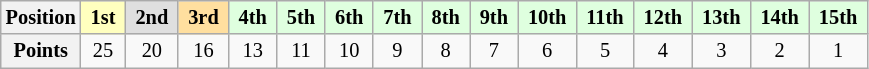<table class="wikitable" style="font-size:85%; text-align:center">
<tr>
<th>Position</th>
<td style="background:#ffffbf;"> <strong>1st</strong> </td>
<td style="background:#dfdfdf;"> <strong>2nd</strong> </td>
<td style="background:#ffdf9f;"> <strong>3rd</strong> </td>
<td style="background:#dfffdf;"> <strong>4th</strong> </td>
<td style="background:#dfffdf;"> <strong>5th</strong> </td>
<td style="background:#dfffdf;"> <strong>6th</strong> </td>
<td style="background:#dfffdf;"> <strong>7th</strong> </td>
<td style="background:#dfffdf;"> <strong>8th</strong> </td>
<td style="background:#dfffdf;"> <strong>9th</strong> </td>
<td style="background:#dfffdf;"> <strong>10th</strong> </td>
<td style="background:#dfffdf;"> <strong>11th</strong> </td>
<td style="background:#dfffdf;"> <strong>12th</strong> </td>
<td style="background:#dfffdf;"> <strong>13th</strong> </td>
<td style="background:#dfffdf;"> <strong>14th</strong> </td>
<td style="background:#dfffdf;"> <strong>15th</strong> </td>
</tr>
<tr>
<th>Points</th>
<td>25</td>
<td>20</td>
<td>16</td>
<td>13</td>
<td>11</td>
<td>10</td>
<td>9</td>
<td>8</td>
<td>7</td>
<td>6</td>
<td>5</td>
<td>4</td>
<td>3</td>
<td>2</td>
<td>1</td>
</tr>
</table>
